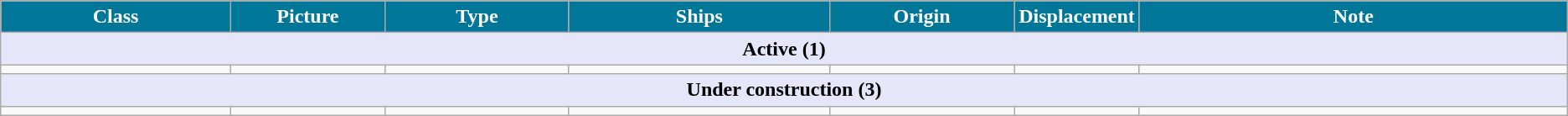<table class="wikitable">
<tr>
<th style="color: white; background:#079; width:15%;">Class</th>
<th style="color: white; background:#079; width:10%;">Picture</th>
<th style="color: white; background:#079; width:12%;">Type</th>
<th style="color: white; background:#079; width:17%;">Ships</th>
<th style="color: white; background:#079; width:12%;">Origin</th>
<th style="color: white; background:#079; width:6%;">Displacement</th>
<th style="color: white; background:#079; width:28%;">Note</th>
</tr>
<tr>
<th colspan="7" style="background: lavender;">Active (1)</th>
</tr>
<tr>
<td></td>
<td></td>
<td></td>
<td></td>
<td></td>
<td></td>
<td></td>
</tr>
<tr>
<th colspan="7" style="background: lavender;">Under construction (3)</th>
</tr>
<tr>
<td></td>
<td></td>
<td></td>
<td></td>
<td></td>
<td></td>
<td></td>
</tr>
</table>
